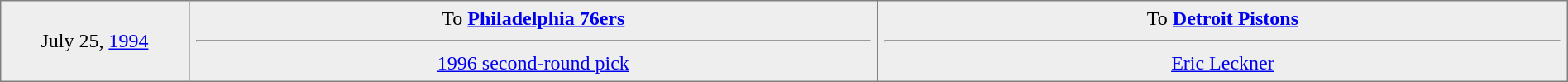<table border="1" style="border-collapse:collapse; text-align:center; width:100%;"  cellpadding="5">
<tr style="background:#eee;">
<td style="width:12%">July 25, <a href='#'>1994</a></td>
<td style="width:44%" valign="top">To <strong><a href='#'>Philadelphia 76ers</a></strong><hr><a href='#'>1996 second-round pick</a></td>
<td style="width:44%" valign="top">To <strong><a href='#'>Detroit Pistons</a></strong><hr><a href='#'>Eric Leckner</a></td>
</tr>
</table>
